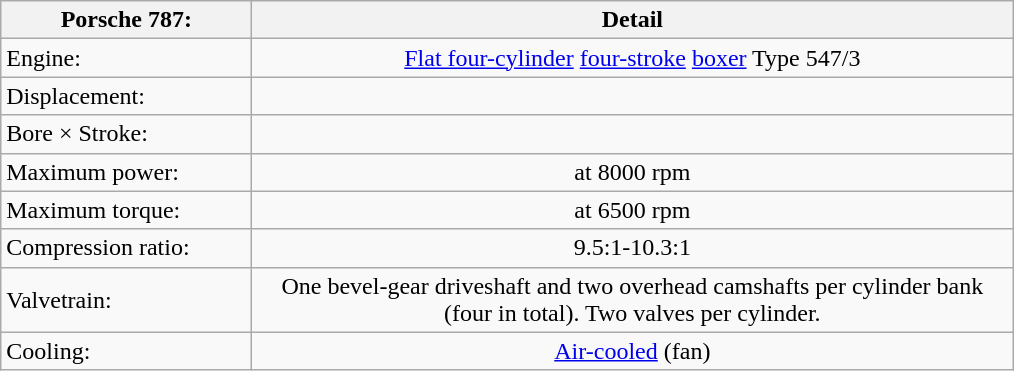<table class="wikitable">
<tr>
<th width="160">Porsche 787:</th>
<th width="500">Detail</th>
</tr>
<tr>
<td>Engine:</td>
<td align="center"><a href='#'>Flat four-cylinder</a> <a href='#'>four-stroke</a> <a href='#'>boxer</a> Type 547/3</td>
</tr>
<tr>
<td>Displacement:</td>
<td align="center"></td>
</tr>
<tr>
<td>Bore × Stroke:</td>
<td align="center"></td>
</tr>
<tr>
<td>Maximum power:</td>
<td align="center"> at 8000 rpm</td>
</tr>
<tr>
<td>Maximum torque:</td>
<td align="center"> at 6500 rpm</td>
</tr>
<tr>
<td>Compression ratio:</td>
<td align="center">9.5:1-10.3:1</td>
</tr>
<tr>
<td>Valvetrain: </td>
<td colspan="2" align="center">One bevel-gear driveshaft and two overhead camshafts per cylinder bank (four in total). Two valves per cylinder.</td>
</tr>
<tr>
<td>Cooling: </td>
<td colspan="2" align="center"><a href='#'>Air-cooled</a> (fan)</td>
</tr>
</table>
